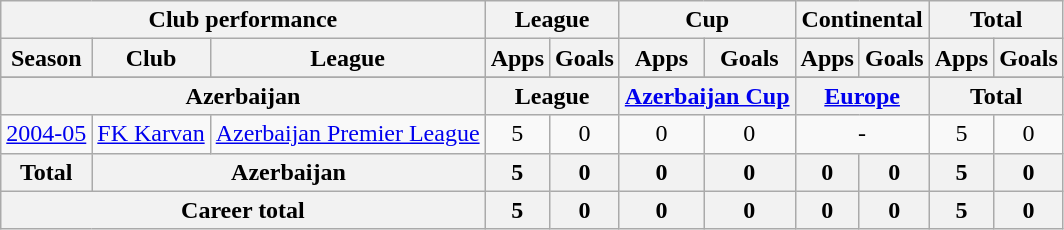<table class="wikitable" style="text-align:center">
<tr>
<th colspan=3>Club performance</th>
<th colspan=2>League</th>
<th colspan=2>Cup</th>
<th colspan=2>Continental</th>
<th colspan=2>Total</th>
</tr>
<tr>
<th>Season</th>
<th>Club</th>
<th>League</th>
<th>Apps</th>
<th>Goals</th>
<th>Apps</th>
<th>Goals</th>
<th>Apps</th>
<th>Goals</th>
<th>Apps</th>
<th>Goals</th>
</tr>
<tr>
</tr>
<tr>
<th colspan=3>Azerbaijan</th>
<th colspan=2>League</th>
<th colspan=2><a href='#'>Azerbaijan Cup</a></th>
<th colspan=2><a href='#'>Europe</a></th>
<th colspan=2>Total</th>
</tr>
<tr>
<td><a href='#'>2004-05</a></td>
<td><a href='#'>FK Karvan</a></td>
<td><a href='#'>Azerbaijan Premier League</a></td>
<td>5</td>
<td>0</td>
<td>0</td>
<td>0</td>
<td colspan="2">-</td>
<td>5</td>
<td>0</td>
</tr>
<tr>
<th rowspan=1>Total</th>
<th colspan=2>Azerbaijan</th>
<th>5</th>
<th>0</th>
<th>0</th>
<th>0</th>
<th>0</th>
<th>0</th>
<th>5</th>
<th>0</th>
</tr>
<tr>
<th colspan=3>Career total</th>
<th>5</th>
<th>0</th>
<th>0</th>
<th>0</th>
<th>0</th>
<th>0</th>
<th>5</th>
<th>0</th>
</tr>
</table>
